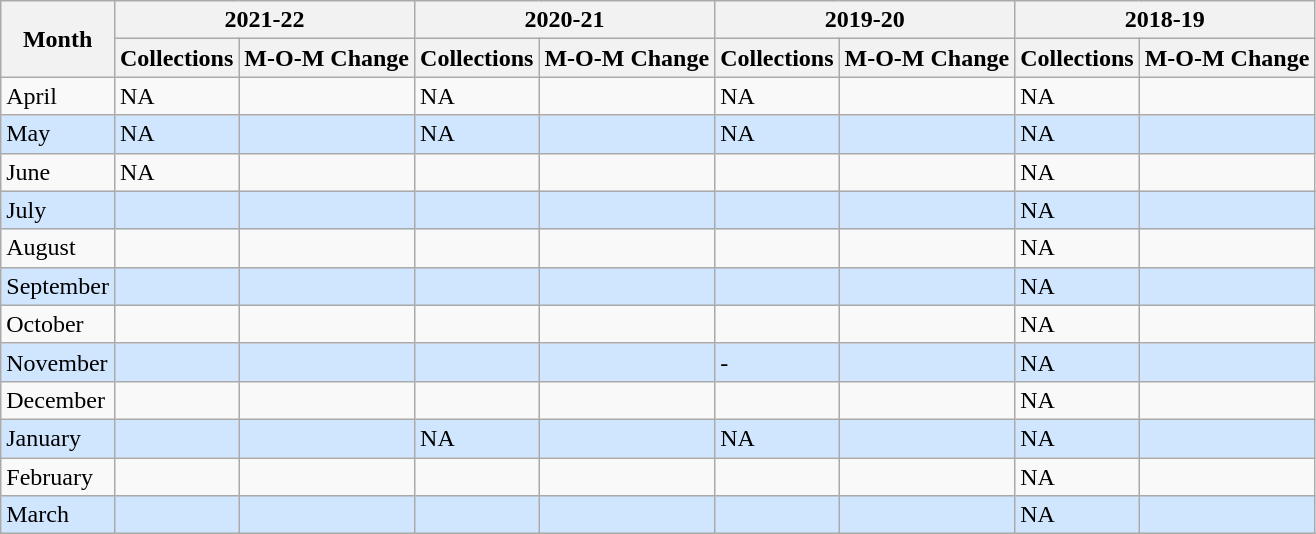<table class="wikitable sortable">
<tr>
<th rowspan="2">Month</th>
<th colspan=2>2021-22</th>
<th colspan=2>2020-21</th>
<th colspan=2>2019-20</th>
<th colspan=2>2018-19</th>
</tr>
<tr>
<th>Collections</th>
<th>M-O-M Change</th>
<th>Collections</th>
<th>M-O-M Change</th>
<th>Collections</th>
<th>M-O-M Change</th>
<th>Collections</th>
<th>M-O-M Change</th>
</tr>
<tr>
<td>April</td>
<td>NA</td>
<td></td>
<td>NA</td>
<td></td>
<td>NA</td>
<td></td>
<td>NA</td>
<td></td>
</tr>
<tr style="background:#D0E6FF">
<td>May</td>
<td>NA</td>
<td></td>
<td>NA</td>
<td></td>
<td>NA</td>
<td></td>
<td>NA</td>
<td></td>
</tr>
<tr>
<td>June</td>
<td>NA</td>
<td></td>
<td></td>
<td></td>
<td></td>
<td></td>
<td>NA</td>
<td></td>
</tr>
<tr style="background:#D0E6FF">
<td>July</td>
<td></td>
<td></td>
<td></td>
<td></td>
<td></td>
<td></td>
<td>NA</td>
<td></td>
</tr>
<tr>
<td>August</td>
<td></td>
<td></td>
<td></td>
<td></td>
<td></td>
<td></td>
<td>NA</td>
<td></td>
</tr>
<tr style="background:#D0E6FF">
<td>September</td>
<td></td>
<td></td>
<td></td>
<td></td>
<td></td>
<td></td>
<td>NA</td>
<td></td>
</tr>
<tr>
<td>October</td>
<td></td>
<td></td>
<td></td>
<td></td>
<td></td>
<td></td>
<td>NA</td>
<td></td>
</tr>
<tr style="background:#D0E6FF">
<td>November</td>
<td></td>
<td></td>
<td></td>
<td></td>
<td>-</td>
<td></td>
<td>NA</td>
<td></td>
</tr>
<tr>
<td>December</td>
<td></td>
<td></td>
<td></td>
<td></td>
<td></td>
<td></td>
<td>NA</td>
<td></td>
</tr>
<tr style="background:#D0E6FF">
<td>January</td>
<td></td>
<td></td>
<td>NA</td>
<td></td>
<td>NA</td>
<td></td>
<td>NA</td>
<td></td>
</tr>
<tr>
<td>February</td>
<td></td>
<td></td>
<td></td>
<td></td>
<td></td>
<td></td>
<td>NA</td>
<td></td>
</tr>
<tr style="background:#D0E6FF">
<td>March</td>
<td></td>
<td></td>
<td></td>
<td></td>
<td></td>
<td></td>
<td>NA</td>
<td></td>
</tr>
</table>
